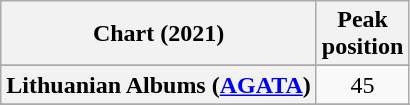<table class="wikitable sortable plainrowheaders" style="text-align:center">
<tr>
<th scope="col">Chart (2021)</th>
<th scope="col">Peak<br>position</th>
</tr>
<tr>
</tr>
<tr>
</tr>
<tr>
</tr>
<tr>
<th scope="row">Lithuanian Albums (<a href='#'>AGATA</a>)</th>
<td>45</td>
</tr>
<tr>
</tr>
<tr>
</tr>
<tr>
</tr>
</table>
